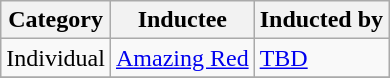<table class="wikitable">
<tr>
<th>Category</th>
<th>Inductee</th>
<th>Inducted by</th>
</tr>
<tr>
<td>Individual</td>
<td><a href='#'>Amazing Red</a></td>
<td><a href='#'>TBD</a></td>
</tr>
<tr>
</tr>
</table>
